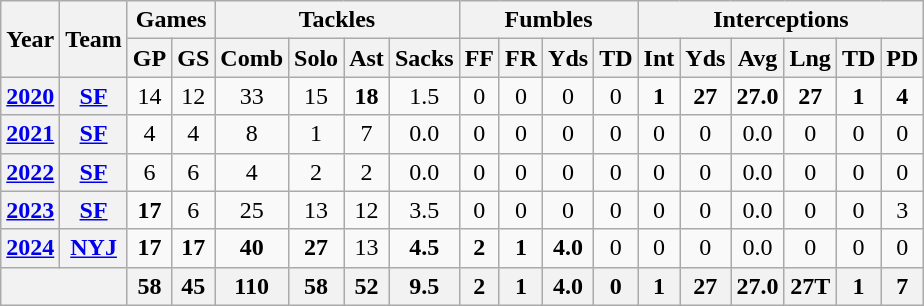<table class="wikitable" style="text-align:center;">
<tr>
<th rowspan="2">Year</th>
<th rowspan="2">Team</th>
<th colspan="2">Games</th>
<th colspan="4">Tackles</th>
<th colspan="4">Fumbles</th>
<th colspan="6">Interceptions</th>
</tr>
<tr>
<th>GP</th>
<th>GS</th>
<th>Comb</th>
<th>Solo</th>
<th>Ast</th>
<th>Sacks</th>
<th>FF</th>
<th>FR</th>
<th>Yds</th>
<th>TD</th>
<th>Int</th>
<th>Yds</th>
<th>Avg</th>
<th>Lng</th>
<th>TD</th>
<th>PD</th>
</tr>
<tr>
<th><a href='#'>2020</a></th>
<th><a href='#'>SF</a></th>
<td>14</td>
<td>12</td>
<td>33</td>
<td>15</td>
<td><strong>18</strong></td>
<td>1.5</td>
<td>0</td>
<td>0</td>
<td>0</td>
<td>0</td>
<td><strong>1</strong></td>
<td><strong>27</strong></td>
<td><strong>27.0</strong></td>
<td><strong>27</strong></td>
<td><strong>1</strong></td>
<td><strong>4</strong></td>
</tr>
<tr>
<th><a href='#'>2021</a></th>
<th><a href='#'>SF</a></th>
<td>4</td>
<td>4</td>
<td>8</td>
<td>1</td>
<td>7</td>
<td>0.0</td>
<td>0</td>
<td>0</td>
<td>0</td>
<td>0</td>
<td>0</td>
<td>0</td>
<td>0.0</td>
<td>0</td>
<td>0</td>
<td>0</td>
</tr>
<tr>
<th><a href='#'>2022</a></th>
<th><a href='#'>SF</a></th>
<td>6</td>
<td>6</td>
<td>4</td>
<td>2</td>
<td>2</td>
<td>0.0</td>
<td>0</td>
<td>0</td>
<td>0</td>
<td>0</td>
<td>0</td>
<td>0</td>
<td>0.0</td>
<td>0</td>
<td>0</td>
<td>0</td>
</tr>
<tr>
<th><a href='#'>2023</a></th>
<th><a href='#'>SF</a></th>
<td><strong>17</strong></td>
<td>6</td>
<td>25</td>
<td>13</td>
<td>12</td>
<td>3.5</td>
<td>0</td>
<td>0</td>
<td>0</td>
<td>0</td>
<td>0</td>
<td>0</td>
<td>0.0</td>
<td>0</td>
<td>0</td>
<td>3</td>
</tr>
<tr>
<th><a href='#'>2024</a></th>
<th><a href='#'>NYJ</a></th>
<td><strong>17</strong></td>
<td><strong>17</strong></td>
<td><strong>40</strong></td>
<td><strong>27</strong></td>
<td>13</td>
<td><strong>4.5</strong></td>
<td><strong>2</strong></td>
<td><strong>1</strong></td>
<td><strong>4.0</strong></td>
<td>0</td>
<td>0</td>
<td>0</td>
<td>0.0</td>
<td>0</td>
<td>0</td>
<td>0</td>
</tr>
<tr>
<th colspan="2"></th>
<th>58</th>
<th>45</th>
<th>110</th>
<th>58</th>
<th>52</th>
<th>9.5</th>
<th>2</th>
<th>1</th>
<th>4.0</th>
<th>0</th>
<th>1</th>
<th>27</th>
<th>27.0</th>
<th>27T</th>
<th>1</th>
<th>7</th>
</tr>
</table>
